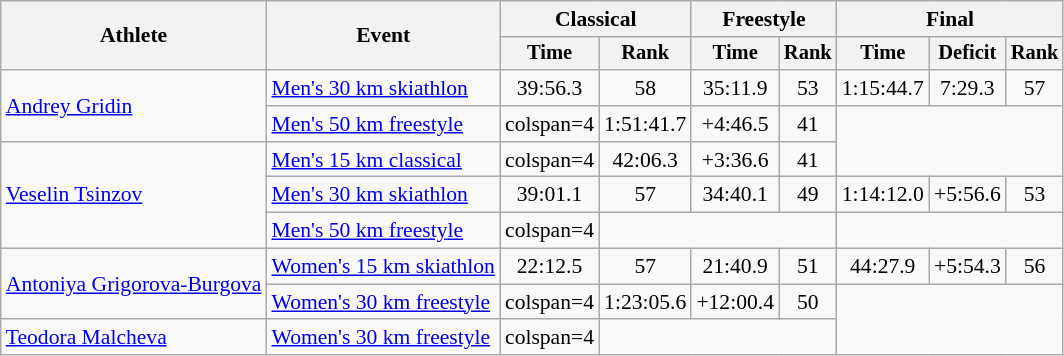<table class="wikitable" style="font-size:90%">
<tr>
<th rowspan=2>Athlete</th>
<th rowspan=2>Event</th>
<th colspan=2>Classical</th>
<th colspan=2>Freestyle</th>
<th colspan=3>Final</th>
</tr>
<tr style="font-size: 95%">
<th>Time</th>
<th>Rank</th>
<th>Time</th>
<th>Rank</th>
<th>Time</th>
<th>Deficit</th>
<th>Rank</th>
</tr>
<tr align=center>
<td align=left rowspan=2><a href='#'>Andrey Gridin</a></td>
<td align=left><a href='#'>Men's 30 km skiathlon</a></td>
<td>39:56.3</td>
<td>58</td>
<td>35:11.9</td>
<td>53</td>
<td>1:15:44.7</td>
<td>7:29.3</td>
<td>57</td>
</tr>
<tr align=center>
<td align=left><a href='#'>Men's 50 km freestyle</a></td>
<td>colspan=4 </td>
<td>1:51:41.7</td>
<td>+4:46.5</td>
<td>41</td>
</tr>
<tr align=center>
<td align=left rowspan=3><a href='#'>Veselin Tsinzov</a></td>
<td align=left><a href='#'>Men's 15 km classical</a></td>
<td>colspan=4 </td>
<td>42:06.3</td>
<td>+3:36.6</td>
<td>41</td>
</tr>
<tr align=center>
<td align=left><a href='#'>Men's 30 km skiathlon</a></td>
<td>39:01.1</td>
<td>57</td>
<td>34:40.1</td>
<td>49</td>
<td>1:14:12.0</td>
<td>+5:56.6</td>
<td>53</td>
</tr>
<tr align=center>
<td align=left><a href='#'>Men's 50 km freestyle</a></td>
<td>colspan=4 </td>
<td colspan=3></td>
</tr>
<tr align=center>
<td align=left rowspan=2><a href='#'>Antoniya Grigorova-Burgova</a></td>
<td align=left><a href='#'>Women's 15 km skiathlon</a></td>
<td>22:12.5</td>
<td>57</td>
<td>21:40.9</td>
<td>51</td>
<td>44:27.9</td>
<td>+5:54.3</td>
<td>56</td>
</tr>
<tr align=center>
<td align=left><a href='#'>Women's 30 km freestyle</a></td>
<td>colspan=4 </td>
<td>1:23:05.6</td>
<td>+12:00.4</td>
<td>50</td>
</tr>
<tr align=center>
<td align=left><a href='#'>Teodora Malcheva</a></td>
<td align=left><a href='#'>Women's 30 km freestyle</a></td>
<td>colspan=4 </td>
<td colspan=3></td>
</tr>
</table>
